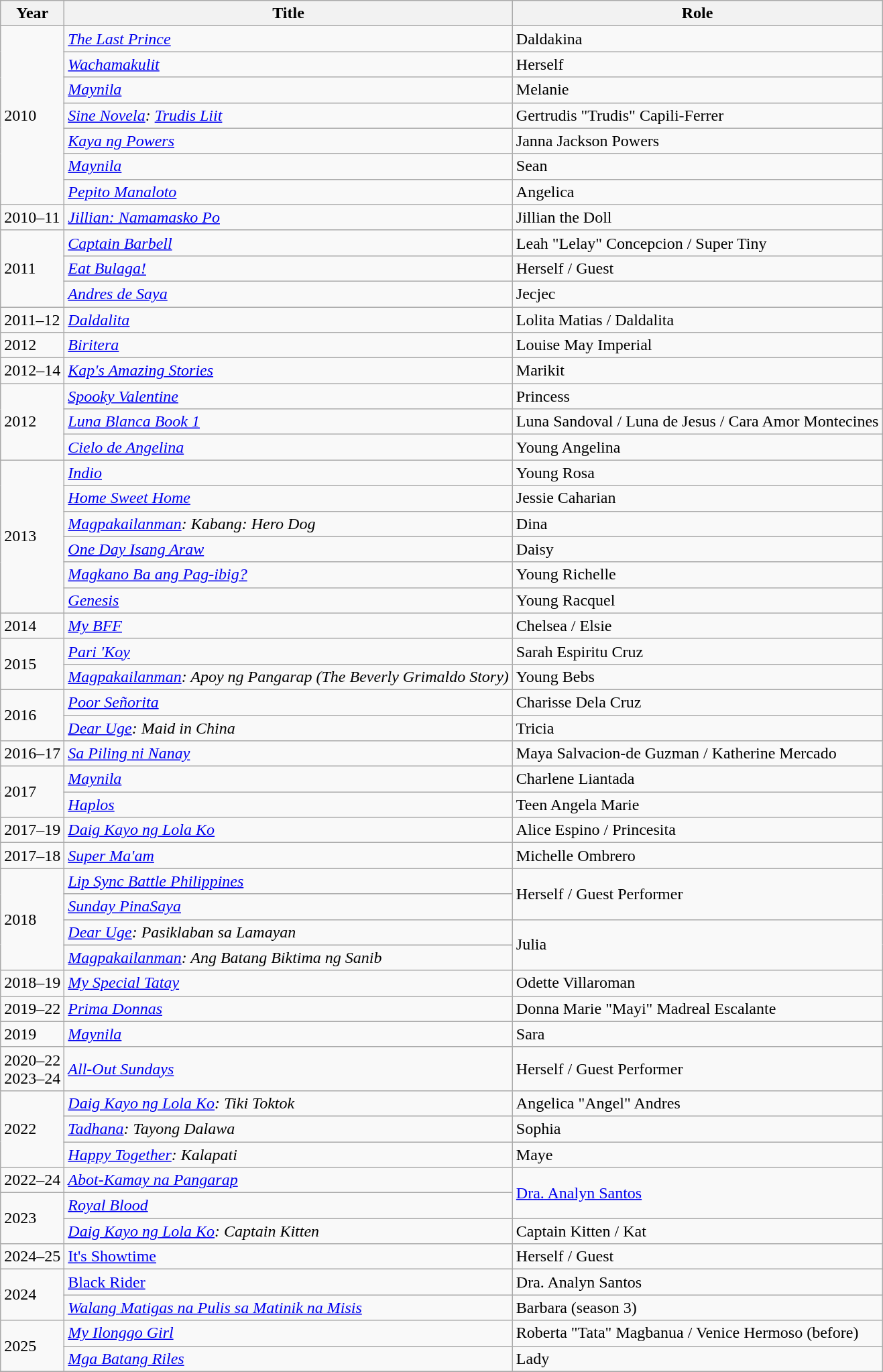<table class="wikitable sortable">
<tr>
<th>Year</th>
<th>Title</th>
<th>Role</th>
</tr>
<tr>
<td rowspan="7">2010</td>
<td><em><a href='#'>The Last Prince</a></em></td>
<td>Daldakina</td>
</tr>
<tr>
<td><em><a href='#'>Wachamakulit</a></em></td>
<td>Herself</td>
</tr>
<tr>
<td><em><a href='#'>Maynila</a></em></td>
<td>Melanie</td>
</tr>
<tr>
<td><em><a href='#'>Sine Novela</a>: <a href='#'>Trudis Liit</a></em></td>
<td>Gertrudis "Trudis" Capili-Ferrer</td>
</tr>
<tr>
<td><em><a href='#'>Kaya ng Powers</a></em></td>
<td>Janna Jackson Powers</td>
</tr>
<tr>
<td><em><a href='#'>Maynila</a></em></td>
<td>Sean</td>
</tr>
<tr>
<td><em><a href='#'>Pepito Manaloto</a></em></td>
<td>Angelica</td>
</tr>
<tr>
<td>2010–11</td>
<td><em><a href='#'>Jillian: Namamasko Po</a></em></td>
<td>Jillian the Doll</td>
</tr>
<tr>
<td rowspan="3">2011</td>
<td><em><a href='#'>Captain Barbell</a></em></td>
<td>Leah "Lelay" Concepcion / Super Tiny</td>
</tr>
<tr>
<td><em><a href='#'>Eat Bulaga!</a></em></td>
<td>Herself / Guest</td>
</tr>
<tr>
<td><em><a href='#'>Andres de Saya</a></em></td>
<td>Jecjec</td>
</tr>
<tr>
<td>2011–12</td>
<td><em><a href='#'>Daldalita</a></em></td>
<td>Lolita Matias / Daldalita</td>
</tr>
<tr>
<td>2012</td>
<td><em><a href='#'>Biritera</a></em></td>
<td>Louise May Imperial</td>
</tr>
<tr>
<td>2012–14</td>
<td><em><a href='#'>Kap's Amazing Stories</a></em></td>
<td>Marikit</td>
</tr>
<tr>
<td rowspan="3">2012</td>
<td><em><a href='#'>Spooky Valentine</a></em></td>
<td>Princess</td>
</tr>
<tr>
<td><em><a href='#'>Luna Blanca Book 1</a></em></td>
<td>Luna Sandoval / Luna de Jesus / Cara Amor Montecines</td>
</tr>
<tr>
<td><em><a href='#'>Cielo de Angelina</a></em></td>
<td>Young Angelina</td>
</tr>
<tr>
<td rowspan="6">2013</td>
<td><em><a href='#'>Indio</a></em></td>
<td>Young Rosa</td>
</tr>
<tr>
<td><em><a href='#'>Home Sweet Home</a></em></td>
<td>Jessie Caharian</td>
</tr>
<tr>
<td><em><a href='#'>Magpakailanman</a>: Kabang: Hero Dog</em></td>
<td>Dina</td>
</tr>
<tr>
<td><em><a href='#'>One Day Isang Araw</a></em></td>
<td>Daisy</td>
</tr>
<tr>
<td><em><a href='#'>Magkano Ba ang Pag-ibig?</a></em></td>
<td>Young Richelle</td>
</tr>
<tr>
<td><em><a href='#'>Genesis</a></em></td>
<td>Young Racquel</td>
</tr>
<tr>
<td>2014</td>
<td><em><a href='#'>My BFF</a></em></td>
<td>Chelsea / Elsie</td>
</tr>
<tr>
<td rowspan="2">2015</td>
<td><em><a href='#'>Pari 'Koy</a></em></td>
<td>Sarah Espiritu Cruz</td>
</tr>
<tr>
<td><em><a href='#'>Magpakailanman</a>: Apoy ng Pangarap (The Beverly Grimaldo Story)</em></td>
<td>Young Bebs</td>
</tr>
<tr>
<td rowspan="2">2016</td>
<td><em><a href='#'>Poor Señorita</a></em></td>
<td>Charisse Dela Cruz</td>
</tr>
<tr>
<td><em><a href='#'>Dear Uge</a>: Maid in China</em></td>
<td>Tricia</td>
</tr>
<tr>
<td>2016–17</td>
<td><em><a href='#'>Sa Piling ni Nanay</a></em></td>
<td>Maya Salvacion-de Guzman / Katherine Mercado</td>
</tr>
<tr>
<td rowspan="2">2017</td>
<td><em><a href='#'>Maynila</a></em></td>
<td>Charlene Liantada</td>
</tr>
<tr>
<td><em><a href='#'>Haplos</a></em></td>
<td>Teen Angela Marie</td>
</tr>
<tr>
<td>2017–19</td>
<td><em><a href='#'>Daig Kayo ng Lola Ko</a></em></td>
<td>Alice Espino / Princesita</td>
</tr>
<tr>
<td>2017–18</td>
<td><em><a href='#'>Super Ma'am</a></em></td>
<td>Michelle Ombrero</td>
</tr>
<tr>
<td rowspan="4">2018</td>
<td><em><a href='#'>Lip Sync Battle Philippines</a></em></td>
<td rowspan="2">Herself / Guest Performer</td>
</tr>
<tr>
<td><em><a href='#'>Sunday PinaSaya</a></em></td>
</tr>
<tr>
<td><em><a href='#'>Dear Uge</a>: Pasiklaban sa Lamayan</em></td>
<td rowspan="2">Julia</td>
</tr>
<tr>
<td><em><a href='#'>Magpakailanman</a>: Ang Batang Biktima ng Sanib</em></td>
</tr>
<tr>
<td>2018–19</td>
<td><em><a href='#'>My Special Tatay</a></em></td>
<td>Odette Villaroman</td>
</tr>
<tr>
<td>2019–22</td>
<td><em><a href='#'>Prima Donnas</a></em></td>
<td>Donna Marie "Mayi" Madreal Escalante</td>
</tr>
<tr>
<td>2019</td>
<td><em><a href='#'>Maynila</a></em></td>
<td>Sara</td>
</tr>
<tr>
<td>2020–22 <br> 2023–24</td>
<td><em><a href='#'>All-Out Sundays</a></em></td>
<td>Herself / Guest Performer</td>
</tr>
<tr>
<td rowspan="3">2022</td>
<td><em><a href='#'>Daig Kayo ng Lola Ko</a>: Tiki Toktok</em></td>
<td>Angelica "Angel" Andres</td>
</tr>
<tr>
<td><em><a href='#'>Tadhana</a>: Tayong Dalawa</em></td>
<td>Sophia</td>
</tr>
<tr>
<td><em><a href='#'>Happy Together</a>: Kalapati</em></td>
<td>Maye</td>
</tr>
<tr>
<td>2022–24</td>
<td><em><a href='#'>Abot-Kamay na Pangarap</a></em></td>
<td rowspan="2"><a href='#'>Dra. Analyn Santos</a></td>
</tr>
<tr>
<td rowspan="2">2023</td>
<td><em><a href='#'>Royal Blood</a></em></td>
</tr>
<tr>
<td><em><a href='#'>Daig Kayo ng Lola Ko</a>: Captain Kitten</em></td>
<td>Captain Kitten / Kat</td>
</tr>
<tr>
<td>2024–25</td>
<td><em><a href='#'></em>It's Showtime<em></a></em></td>
<td>Herself / Guest</td>
</tr>
<tr>
<td rowspan="2">2024</td>
<td><em><a href='#'></em>Black Rider<em></a></em></td>
<td>Dra. Analyn Santos</td>
</tr>
<tr>
<td><em><a href='#'>Walang Matigas na Pulis sa Matinik na Misis</a></em></td>
<td>Barbara (season 3)</td>
</tr>
<tr>
<td rowspan="2">2025</td>
<td><em><a href='#'>My Ilonggo Girl</a></em></td>
<td>Roberta "Tata" Magbanua / Venice Hermoso (before)</td>
</tr>
<tr>
<td><em><a href='#'>Mga Batang Riles</a></em></td>
<td>Lady</td>
</tr>
<tr>
</tr>
</table>
